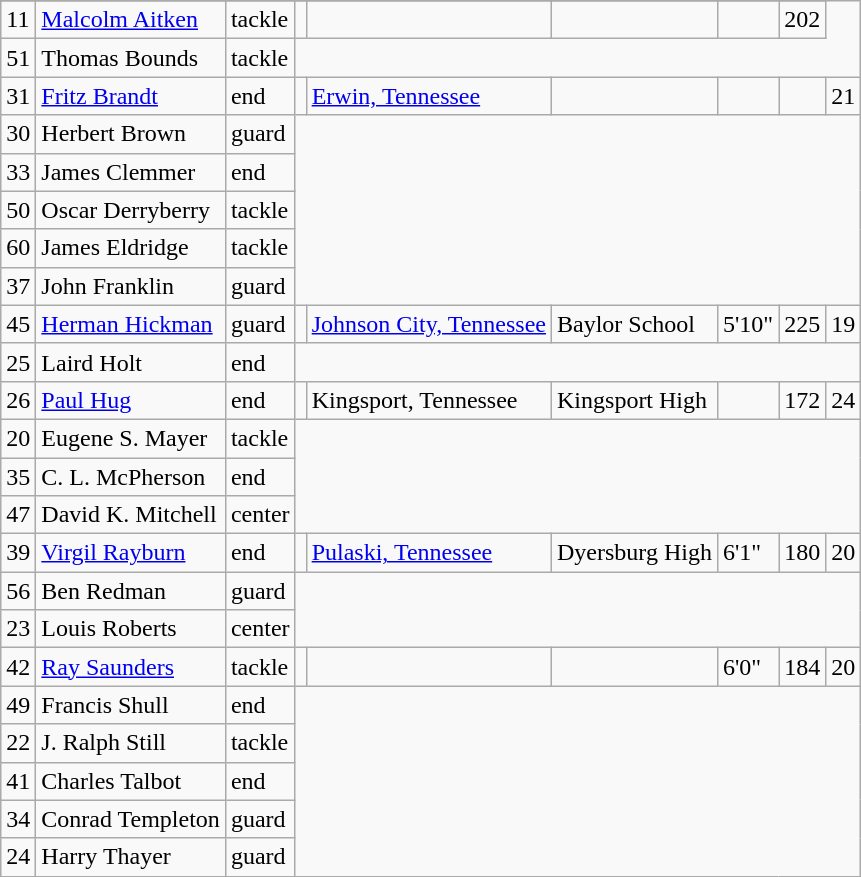<table class="wikitable">
<tr>
</tr>
<tr>
<td>11</td>
<td><a href='#'>Malcolm Aitken</a></td>
<td>tackle</td>
<td></td>
<td></td>
<td></td>
<td></td>
<td>202</td>
</tr>
<tr>
<td>51</td>
<td>Thomas Bounds</td>
<td>tackle</td>
</tr>
<tr>
<td>31</td>
<td><a href='#'>Fritz Brandt</a></td>
<td>end</td>
<td></td>
<td><a href='#'>Erwin, Tennessee</a></td>
<td></td>
<td></td>
<td></td>
<td>21</td>
</tr>
<tr>
<td>30</td>
<td>Herbert Brown</td>
<td>guard</td>
</tr>
<tr>
<td>33</td>
<td>James Clemmer</td>
<td>end</td>
</tr>
<tr>
<td>50</td>
<td>Oscar Derryberry</td>
<td>tackle</td>
</tr>
<tr>
<td>60</td>
<td>James Eldridge</td>
<td>tackle</td>
</tr>
<tr>
<td>37</td>
<td>John Franklin</td>
<td>guard</td>
</tr>
<tr>
<td>45</td>
<td><a href='#'>Herman Hickman</a></td>
<td>guard</td>
<td></td>
<td><a href='#'>Johnson City, Tennessee</a></td>
<td>Baylor School</td>
<td>5'10"</td>
<td>225</td>
<td>19</td>
</tr>
<tr>
<td>25</td>
<td>Laird Holt</td>
<td>end</td>
</tr>
<tr>
<td>26</td>
<td><a href='#'>Paul Hug</a></td>
<td>end</td>
<td></td>
<td>Kingsport, Tennessee</td>
<td>Kingsport High</td>
<td></td>
<td>172</td>
<td>24</td>
</tr>
<tr>
<td>20</td>
<td>Eugene S. Mayer</td>
<td>tackle</td>
</tr>
<tr>
<td>35</td>
<td>C. L. McPherson</td>
<td>end</td>
</tr>
<tr>
<td>47</td>
<td>David K. Mitchell</td>
<td>center</td>
</tr>
<tr>
<td>39</td>
<td><a href='#'>Virgil Rayburn</a></td>
<td>end</td>
<td></td>
<td><a href='#'>Pulaski, Tennessee</a></td>
<td>Dyersburg High</td>
<td>6'1"</td>
<td>180</td>
<td>20</td>
</tr>
<tr>
<td>56</td>
<td>Ben Redman</td>
<td>guard</td>
</tr>
<tr>
<td>23</td>
<td>Louis Roberts</td>
<td>center</td>
</tr>
<tr>
<td>42</td>
<td><a href='#'>Ray Saunders</a></td>
<td>tackle</td>
<td></td>
<td></td>
<td></td>
<td>6'0"</td>
<td>184</td>
<td>20</td>
</tr>
<tr>
<td>49</td>
<td>Francis Shull</td>
<td>end</td>
</tr>
<tr>
<td>22</td>
<td>J. Ralph Still</td>
<td>tackle</td>
</tr>
<tr>
<td>41</td>
<td>Charles Talbot</td>
<td>end</td>
</tr>
<tr>
<td>34</td>
<td>Conrad Templeton</td>
<td>guard</td>
</tr>
<tr>
<td>24</td>
<td>Harry Thayer</td>
<td>guard</td>
</tr>
<tr>
</tr>
</table>
